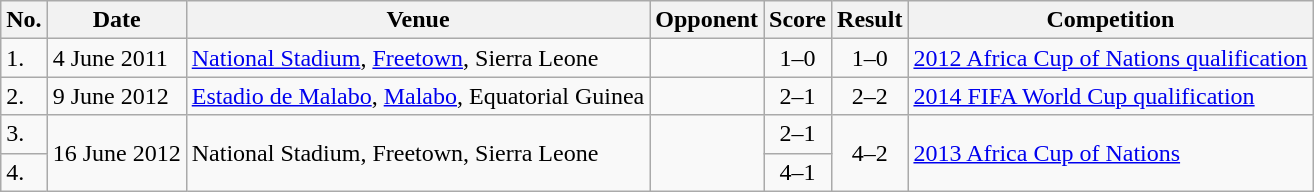<table class="wikitable">
<tr>
<th>No.</th>
<th>Date</th>
<th>Venue</th>
<th>Opponent</th>
<th>Score</th>
<th>Result</th>
<th>Competition</th>
</tr>
<tr>
<td>1.</td>
<td>4 June 2011</td>
<td><a href='#'>National Stadium</a>, <a href='#'>Freetown</a>, Sierra Leone</td>
<td></td>
<td align=center>1–0</td>
<td align=center>1–0</td>
<td><a href='#'>2012 Africa Cup of Nations qualification</a></td>
</tr>
<tr>
<td>2.</td>
<td>9 June 2012</td>
<td><a href='#'>Estadio de Malabo</a>, <a href='#'>Malabo</a>, Equatorial Guinea</td>
<td></td>
<td align=center>2–1</td>
<td align=center>2–2</td>
<td><a href='#'>2014 FIFA World Cup qualification</a></td>
</tr>
<tr>
<td>3.</td>
<td rowspan=2>16 June 2012</td>
<td rowspan=2>National Stadium, Freetown, Sierra Leone</td>
<td rowspan=2></td>
<td align=center>2–1</td>
<td rowspan=2 align=center>4–2</td>
<td rowspan=2><a href='#'>2013 Africa Cup of Nations</a></td>
</tr>
<tr>
<td>4.</td>
<td align=center>4–1</td>
</tr>
</table>
